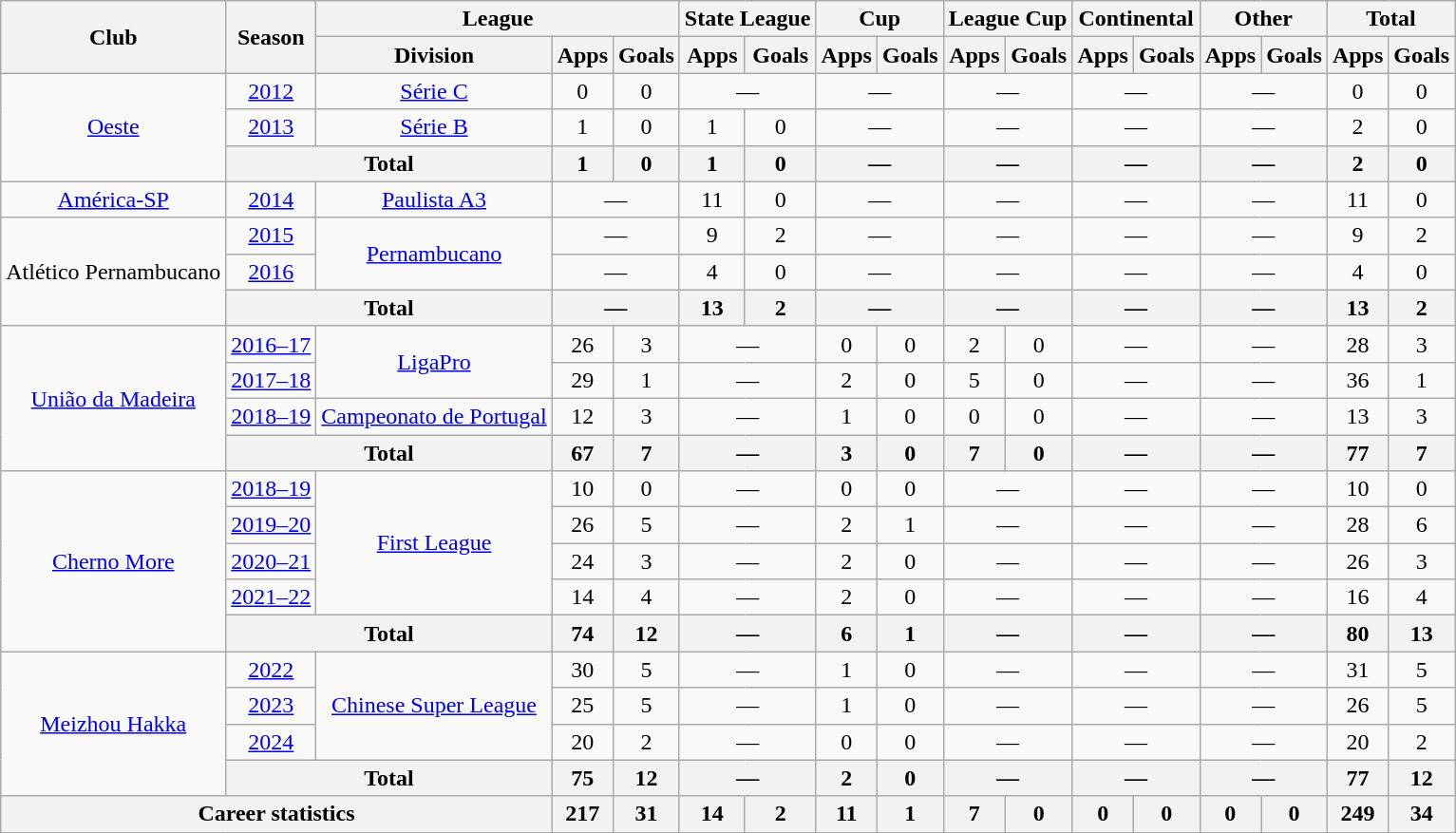<table class="wikitable" style="text-align: center">
<tr>
<th Rowspan="2">Club</th>
<th Rowspan="2">Season</th>
<th Colspan="3">League</th>
<th Colspan="2">State League</th>
<th Colspan="2">Cup</th>
<th Colspan="2">League Cup</th>
<th Colspan="2">Continental</th>
<th Colspan="2">Other</th>
<th Colspan="2">Total</th>
</tr>
<tr>
<th>Division</th>
<th>Apps</th>
<th>Goals</th>
<th>Apps</th>
<th>Goals</th>
<th>Apps</th>
<th>Goals</th>
<th>Apps</th>
<th>Goals</th>
<th>Apps</th>
<th>Goals</th>
<th>Apps</th>
<th>Goals</th>
<th>Apps</th>
<th>Goals</th>
</tr>
<tr>
<td rowspan="3"><a href='#'>Oeste</a></td>
<td><a href='#'>2012</a></td>
<td><a href='#'>Série C</a></td>
<td>0</td>
<td>0</td>
<td colspan="2">—</td>
<td colspan="2">—</td>
<td colspan="2">—</td>
<td colspan="2">—</td>
<td colspan="2">—</td>
<td>0</td>
<td>0</td>
</tr>
<tr>
<td><a href='#'>2013</a></td>
<td><a href='#'>Série B</a></td>
<td>1</td>
<td>0</td>
<td>1</td>
<td>0</td>
<td colspan="2">—</td>
<td colspan="2">—</td>
<td colspan="2">—</td>
<td colspan="2">—</td>
<td>2</td>
<td>0</td>
</tr>
<tr>
<th colspan=2>Total</th>
<th>1</th>
<th>0</th>
<th>1</th>
<th>0</th>
<th colspan="2">—</th>
<th colspan="2">—</th>
<th colspan="2">—</th>
<th colspan="2">—</th>
<th>2</th>
<th>0</th>
</tr>
<tr>
<td><a href='#'>América-SP</a></td>
<td><a href='#'>2014</a></td>
<td><a href='#'>Paulista A3</a></td>
<td colspan="2">—</td>
<td>11</td>
<td>0</td>
<td colspan="2">—</td>
<td colspan="2">—</td>
<td colspan="2">—</td>
<td colspan="2">—</td>
<td>11</td>
<td>0</td>
</tr>
<tr>
<td rowspan="3">Atlético Pernambucano</td>
<td><a href='#'>2015</a></td>
<td rowspan="2"><a href='#'>Pernambucano</a></td>
<td colspan="2">—</td>
<td>9</td>
<td>2</td>
<td colspan="2">—</td>
<td colspan="2">—</td>
<td colspan="2">—</td>
<td colspan="2">—</td>
<td>9</td>
<td>2</td>
</tr>
<tr>
<td><a href='#'>2016</a></td>
<td colspan="2">—</td>
<td>4</td>
<td>0</td>
<td colspan="2">—</td>
<td colspan="2">—</td>
<td colspan="2">—</td>
<td colspan="2">—</td>
<td>4</td>
<td>0</td>
</tr>
<tr>
<th colspan=2>Total</th>
<th colspan="2">—</th>
<th>13</th>
<th>2</th>
<th colspan="2">—</th>
<th colspan="2">—</th>
<th colspan="2">—</th>
<th colspan="2">—</th>
<th>13</th>
<th>2</th>
</tr>
<tr>
<td rowspan="4" valign="center"><a href='#'>União da Madeira</a></td>
<td><a href='#'>2016–17</a></td>
<td rowspan="2"><a href='#'>LigaPro</a></td>
<td>26</td>
<td>3</td>
<td colspan="2">—</td>
<td>0</td>
<td>0</td>
<td>2</td>
<td>0</td>
<td colspan="2">—</td>
<td colspan="2">—</td>
<td>28</td>
<td>3</td>
</tr>
<tr>
<td><a href='#'>2017–18</a></td>
<td>29</td>
<td>1</td>
<td colspan="2">—</td>
<td>2</td>
<td>0</td>
<td>5</td>
<td>0</td>
<td colspan="2">—</td>
<td colspan="2">—</td>
<td>36</td>
<td>1</td>
</tr>
<tr>
<td><a href='#'>2018–19</a></td>
<td rowspan="1"><a href='#'>Campeonato de Portugal</a></td>
<td>12</td>
<td>3</td>
<td colspan="2">—</td>
<td>1</td>
<td>0</td>
<td>0</td>
<td>0</td>
<td colspan="2">—</td>
<td colspan="2">—</td>
<td>13</td>
<td>3</td>
</tr>
<tr>
<th colspan=2>Total</th>
<th>67</th>
<th>7</th>
<th colspan="2">—</th>
<th>3</th>
<th>0</th>
<th>7</th>
<th>0</th>
<th colspan="2">—</th>
<th colspan="2">—</th>
<th>77</th>
<th>7</th>
</tr>
<tr>
<td rowspan="5"><a href='#'>Cherno More</a></td>
<td><a href='#'>2018–19</a></td>
<td rowspan="4"><a href='#'>First League</a></td>
<td>10</td>
<td>0</td>
<td colspan="2">—</td>
<td>0</td>
<td>0</td>
<td colspan="2">—</td>
<td colspan="2">—</td>
<td colspan="2">—</td>
<td>10</td>
<td>0</td>
</tr>
<tr>
<td><a href='#'>2019–20</a></td>
<td>26</td>
<td>5</td>
<td colspan="2">—</td>
<td>2</td>
<td>1</td>
<td colspan="2">—</td>
<td colspan="2">—</td>
<td colspan="2">—</td>
<td>28</td>
<td>6</td>
</tr>
<tr>
<td><a href='#'>2020–21</a></td>
<td>24</td>
<td>3</td>
<td colspan="2">—</td>
<td>2</td>
<td>0</td>
<td colspan="2">—</td>
<td colspan="2">—</td>
<td colspan="2">—</td>
<td>26</td>
<td>3</td>
</tr>
<tr>
<td><a href='#'>2021–22</a></td>
<td>14</td>
<td>4</td>
<td colspan="2">—</td>
<td>2</td>
<td>0</td>
<td colspan="2">—</td>
<td colspan="2">—</td>
<td colspan="2">—</td>
<td>16</td>
<td>4</td>
</tr>
<tr>
<th colspan=2>Total</th>
<th>74</th>
<th>12</th>
<th colspan="2">—</th>
<th>6</th>
<th>1</th>
<th colspan="2">—</th>
<th colspan="2">—</th>
<th colspan="2">—</th>
<th>80</th>
<th>13</th>
</tr>
<tr>
<td rowspan="4"><a href='#'>Meizhou Hakka</a></td>
<td><a href='#'>2022</a></td>
<td rowspan="3"><a href='#'>Chinese Super League</a></td>
<td>30</td>
<td>5</td>
<td colspan="2">—</td>
<td>1</td>
<td>0</td>
<td colspan="2">—</td>
<td colspan="2">—</td>
<td colspan="2">—</td>
<td>31</td>
<td>5</td>
</tr>
<tr>
<td><a href='#'>2023</a></td>
<td>25</td>
<td>5</td>
<td colspan="2">—</td>
<td>1</td>
<td>0</td>
<td colspan="2">—</td>
<td colspan="2">—</td>
<td colspan="2">—</td>
<td>26</td>
<td>5</td>
</tr>
<tr>
<td><a href='#'>2024</a></td>
<td>20</td>
<td>2</td>
<td colspan="2">—</td>
<td>0</td>
<td>0</td>
<td colspan="2">—</td>
<td colspan="2">—</td>
<td colspan="2">—</td>
<td>20</td>
<td>2</td>
</tr>
<tr>
<th colspan=2>Total</th>
<th>75</th>
<th>12</th>
<th colspan="2">—</th>
<th>2</th>
<th>0</th>
<th colspan="2">—</th>
<th colspan="2">—</th>
<th colspan="2">—</th>
<th>77</th>
<th>12</th>
</tr>
<tr>
<th colspan="3">Career statistics</th>
<th>217</th>
<th>31</th>
<th>14</th>
<th>2</th>
<th>11</th>
<th>1</th>
<th>7</th>
<th>0</th>
<th>0</th>
<th>0</th>
<th>0</th>
<th>0</th>
<th>249</th>
<th>34</th>
</tr>
</table>
